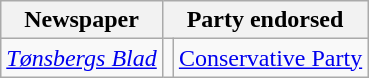<table class="wikitable">
<tr>
<th>Newspaper</th>
<th colspan=2>Party endorsed</th>
</tr>
<tr>
<td><em><a href='#'>Tønsbergs Blad</a></em></td>
<td bgcolor=></td>
<td><a href='#'>Conservative Party</a></td>
</tr>
</table>
